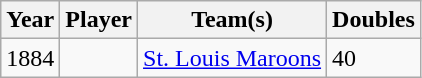<table class="wikitable">
<tr>
<th>Year</th>
<th>Player</th>
<th>Team(s)</th>
<th>Doubles</th>
</tr>
<tr>
<td>1884</td>
<td></td>
<td><a href='#'>St. Louis Maroons</a></td>
<td>40</td>
</tr>
</table>
